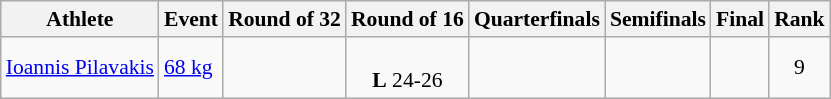<table class=wikitable style="font-size:90%; text-align:center">
<tr>
<th>Athlete</th>
<th>Event</th>
<th>Round of 32</th>
<th>Round of 16</th>
<th>Quarterfinals</th>
<th>Semifinals</th>
<th>Final</th>
<th>Rank</th>
</tr>
<tr>
<td align=left><a href='#'>Ioannis Pilavakis</a></td>
<td align=left><a href='#'>68 kg</a></td>
<td></td>
<td><br><strong>L</strong> 24-26</td>
<td></td>
<td></td>
<td></td>
<td>9</td>
</tr>
</table>
